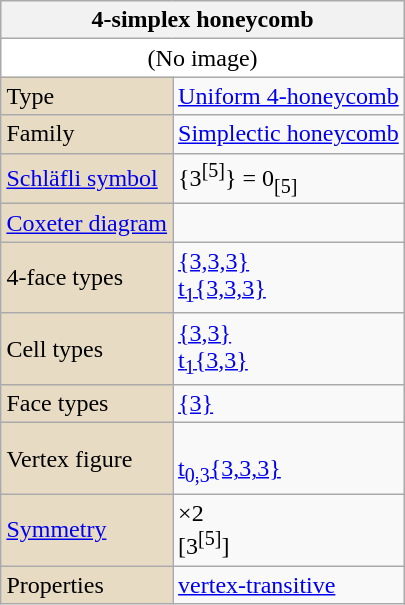<table class="wikitable" align="right" style="margin-left:10px">
<tr>
<th bgcolor=#e7dcc3 colspan=2>4-simplex honeycomb</th>
</tr>
<tr>
<td bgcolor=#ffffff align=center colspan=2>(No image)</td>
</tr>
<tr>
<td bgcolor=#e7dcc3>Type</td>
<td><a href='#'>Uniform 4-honeycomb</a></td>
</tr>
<tr>
<td bgcolor=#e7dcc3>Family</td>
<td><a href='#'>Simplectic honeycomb</a></td>
</tr>
<tr>
<td bgcolor=#e7dcc3><a href='#'>Schläfli symbol</a></td>
<td>{3<sup>[5]</sup>} = 0<sub>[5]</sub></td>
</tr>
<tr>
<td bgcolor=#e7dcc3><a href='#'>Coxeter diagram</a></td>
<td></td>
</tr>
<tr>
<td bgcolor=#e7dcc3>4-face types</td>
<td><a href='#'>{3,3,3}</a><br><a href='#'>t<sub>1</sub>{3,3,3}</a> </td>
</tr>
<tr>
<td bgcolor=#e7dcc3>Cell types</td>
<td><a href='#'>{3,3}</a> <br><a href='#'>t<sub>1</sub>{3,3}</a> </td>
</tr>
<tr>
<td bgcolor=#e7dcc3>Face types</td>
<td><a href='#'>{3}</a></td>
</tr>
<tr>
<td bgcolor=#e7dcc3>Vertex figure</td>
<td><br><a href='#'>t<sub>0,3</sub>{3,3,3}</a></td>
</tr>
<tr>
<td bgcolor=#e7dcc3><a href='#'>Symmetry</a></td>
<td>×2<br>[3<sup>[5]</sup>]</td>
</tr>
<tr>
<td bgcolor=#e7dcc3>Properties</td>
<td><a href='#'>vertex-transitive</a></td>
</tr>
</table>
